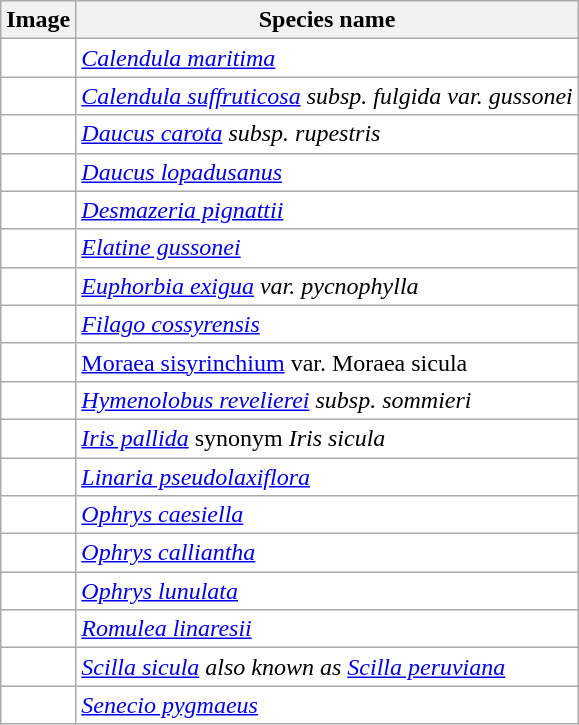<table class="wikitable" style="background: white">
<tr>
<th>Image</th>
<th>Species name</th>
</tr>
<tr>
<td></td>
<td><em><a href='#'>Calendula maritima</a></em></td>
</tr>
<tr>
<td></td>
<td><em><a href='#'>Calendula suffruticosa</a> subsp. fulgida var. gussonei</em></td>
</tr>
<tr>
<td></td>
<td><em><a href='#'>Daucus carota</a> subsp. rupestris</em></td>
</tr>
<tr>
<td></td>
<td><em><a href='#'>Daucus lopadusanus</a></em></td>
</tr>
<tr>
<td></td>
<td><em><a href='#'>Desmazeria pignattii</a></em></td>
</tr>
<tr>
<td></td>
<td><em><a href='#'>Elatine gussonei</a></em></td>
</tr>
<tr>
<td></td>
<td><em><a href='#'>Euphorbia exigua</a> var. pycnophylla</em></td>
</tr>
<tr>
<td></td>
<td><em><a href='#'>Filago cossyrensis</a></em></td>
</tr>
<tr>
<td></td>
<td><a href='#'>Moraea sisyrinchium</a> var. Moraea sicula</td>
</tr>
<tr>
<td></td>
<td><em><a href='#'>Hymenolobus revelierei</a> subsp. sommieri</em></td>
</tr>
<tr>
<td></td>
<td><em><a href='#'>Iris pallida</a></em> synonym <em>Iris sicula</em></td>
</tr>
<tr>
<td></td>
<td><em><a href='#'>Linaria pseudolaxiflora</a></em></td>
</tr>
<tr>
<td></td>
<td><em><a href='#'>Ophrys caesiella</a></em></td>
</tr>
<tr>
<td></td>
<td><em><a href='#'>Ophrys calliantha</a></em></td>
</tr>
<tr>
<td></td>
<td><em><a href='#'>Ophrys lunulata</a></em></td>
</tr>
<tr>
<td></td>
<td><em><a href='#'>Romulea linaresii</a></em></td>
</tr>
<tr>
<td></td>
<td><em><a href='#'>Scilla sicula</a> also known as <a href='#'>Scilla peruviana</a></em></td>
</tr>
<tr>
<td></td>
<td><em><a href='#'>Senecio pygmaeus</a></em></td>
</tr>
</table>
